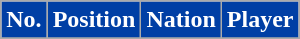<table class="wikitable sortable">
<tr>
<th style="background-color:#003FA5; color:white;" scope=col>No.</th>
<th style="background-color:#003FA5; color:white;" scope=col>Position</th>
<th style="background-color:#003FA5; color:white;" scope=col>Nation</th>
<th style="background-color:#003FA5; color:white;" scope=col>Player</th>
</tr>
<tr>
</tr>
</table>
